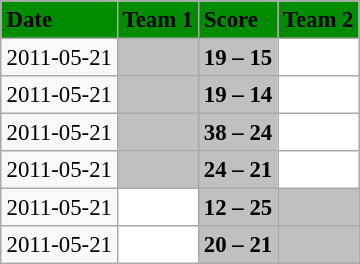<table class="wikitable" style="margin:0.5em auto; font-size:95%">
<tr bgcolor="008B00">
<td><strong>Date</strong></td>
<td><strong>Team 1</strong></td>
<td><strong>Score</strong></td>
<td><strong>Team 2</strong></td>
</tr>
<tr>
<td>2011-05-21</td>
<td bgcolor="silver"></td>
<td bgcolor="silver"><strong>19 – 15</strong></td>
<td bgcolor="white"></td>
</tr>
<tr>
<td>2011-05-21</td>
<td bgcolor="silver"></td>
<td bgcolor="silver"><strong>19 – 14</strong></td>
<td bgcolor="white"></td>
</tr>
<tr>
<td>2011-05-21</td>
<td bgcolor="silver"></td>
<td bgcolor="silver"><strong>38 – 24</strong></td>
<td bgcolor="white"></td>
</tr>
<tr>
<td>2011-05-21</td>
<td bgcolor="silver"></td>
<td bgcolor="silver"><strong>24 – 21</strong></td>
<td bgcolor="white"></td>
</tr>
<tr>
<td>2011-05-21</td>
<td bgcolor="white"></td>
<td bgcolor="silver"><strong>12 – 25</strong></td>
<td bgcolor="silver"></td>
</tr>
<tr>
<td>2011-05-21</td>
<td bgcolor="white"></td>
<td bgcolor="silver"><strong>20 – 21</strong></td>
<td bgcolor="silver"></td>
</tr>
</table>
